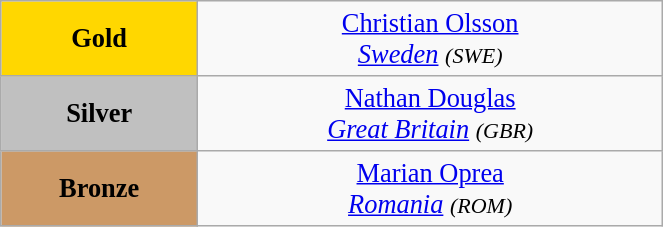<table class="wikitable" style=" text-align:center; font-size:110%;" width="35%">
<tr>
<td bgcolor="gold"><strong>Gold</strong></td>
<td> <a href='#'>Christian Olsson</a><br><em><a href='#'>Sweden</a> <small>(SWE)</small></em></td>
</tr>
<tr>
<td bgcolor="silver"><strong>Silver</strong></td>
<td> <a href='#'>Nathan Douglas</a><br><em><a href='#'>Great Britain</a> <small>(GBR)</small></em></td>
</tr>
<tr>
<td bgcolor="CC9966"><strong>Bronze</strong></td>
<td> <a href='#'>Marian Oprea</a><br><em><a href='#'>Romania</a> <small>(ROM)</small></em></td>
</tr>
</table>
